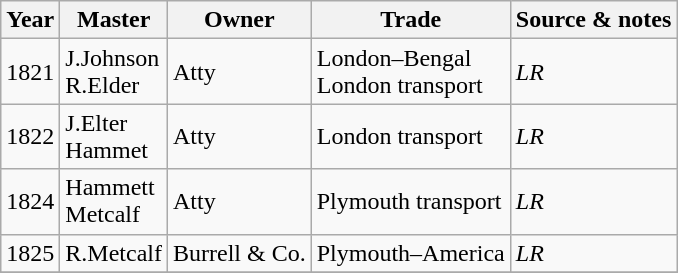<table class=" wikitable">
<tr>
<th>Year</th>
<th>Master</th>
<th>Owner</th>
<th>Trade</th>
<th>Source & notes</th>
</tr>
<tr>
<td>1821</td>
<td>J.Johnson<br>R.Elder</td>
<td>Atty</td>
<td>London–Bengal<br>London transport</td>
<td><em>LR</em></td>
</tr>
<tr>
<td>1822</td>
<td>J.Elter<br>Hammet</td>
<td>Atty</td>
<td>London transport</td>
<td><em>LR</em></td>
</tr>
<tr>
<td>1824</td>
<td>Hammett<br>Metcalf</td>
<td>Atty</td>
<td>Plymouth transport</td>
<td><em>LR</em></td>
</tr>
<tr>
<td>1825</td>
<td>R.Metcalf</td>
<td>Burrell & Co.</td>
<td>Plymouth–America</td>
<td><em>LR</em></td>
</tr>
<tr>
</tr>
</table>
